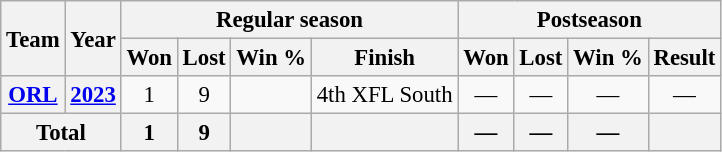<table class="wikitable" style="font-size: 95%; text-align:center;">
<tr>
<th rowspan="2">Team</th>
<th rowspan="2">Year</th>
<th colspan="4">Regular season</th>
<th colspan="4">Postseason</th>
</tr>
<tr>
<th>Won</th>
<th>Lost</th>
<th>Win %</th>
<th>Finish</th>
<th>Won</th>
<th>Lost</th>
<th>Win %</th>
<th>Result</th>
</tr>
<tr>
<th><a href='#'>ORL</a></th>
<th><a href='#'>2023</a></th>
<td>1</td>
<td>9</td>
<td></td>
<td>4th XFL South</td>
<td>—</td>
<td>—</td>
<td>—</td>
<td>—</td>
</tr>
<tr>
<th colspan="2">Total</th>
<th>1</th>
<th>9</th>
<th></th>
<th></th>
<th>—</th>
<th>—</th>
<th>—</th>
<th></th>
</tr>
</table>
